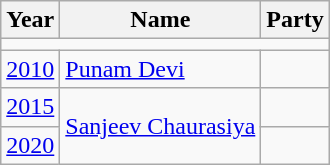<table class="wikitable sortable">
<tr>
<th>Year</th>
<th>Name</th>
<th colspan="2">Party</th>
</tr>
<tr>
<td colspan=4></td>
</tr>
<tr>
<td><a href='#'>2010</a></td>
<td><a href='#'>Punam Devi</a></td>
<td></td>
</tr>
<tr>
<td><a href='#'>2015</a></td>
<td rowspan="2"><a href='#'>Sanjeev Chaurasiya</a></td>
<td></td>
</tr>
<tr>
<td><a href='#'>2020</a></td>
</tr>
</table>
